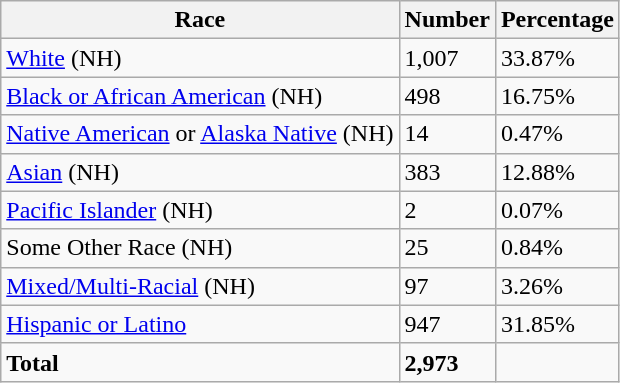<table class="wikitable">
<tr>
<th>Race</th>
<th>Number</th>
<th>Percentage</th>
</tr>
<tr>
<td><a href='#'>White</a> (NH)</td>
<td>1,007</td>
<td>33.87%</td>
</tr>
<tr>
<td><a href='#'>Black or African American</a> (NH)</td>
<td>498</td>
<td>16.75%</td>
</tr>
<tr>
<td><a href='#'>Native American</a> or <a href='#'>Alaska Native</a> (NH)</td>
<td>14</td>
<td>0.47%</td>
</tr>
<tr>
<td><a href='#'>Asian</a> (NH)</td>
<td>383</td>
<td>12.88%</td>
</tr>
<tr>
<td><a href='#'>Pacific Islander</a> (NH)</td>
<td>2</td>
<td>0.07%</td>
</tr>
<tr>
<td>Some Other Race (NH)</td>
<td>25</td>
<td>0.84%</td>
</tr>
<tr>
<td><a href='#'>Mixed/Multi-Racial</a> (NH)</td>
<td>97</td>
<td>3.26%</td>
</tr>
<tr>
<td><a href='#'>Hispanic or Latino</a></td>
<td>947</td>
<td>31.85%</td>
</tr>
<tr>
<td><strong>Total</strong></td>
<td><strong>2,973</strong></td>
<td></td>
</tr>
</table>
